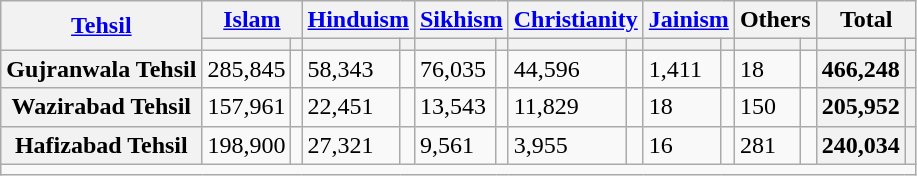<table class="wikitable sortable">
<tr>
<th rowspan="2"><a href='#'>Tehsil</a></th>
<th colspan="2"><a href='#'>Islam</a> </th>
<th colspan="2"><a href='#'>Hinduism</a> </th>
<th colspan="2"><a href='#'>Sikhism</a> </th>
<th colspan="2"><a href='#'>Christianity</a> </th>
<th colspan="2"><a href='#'>Jainism</a> </th>
<th colspan="2">Others</th>
<th colspan="2">Total</th>
</tr>
<tr>
<th><a href='#'></a></th>
<th></th>
<th></th>
<th></th>
<th></th>
<th></th>
<th></th>
<th></th>
<th></th>
<th></th>
<th></th>
<th></th>
<th></th>
<th></th>
</tr>
<tr>
<th>Gujranwala Tehsil</th>
<td>285,845</td>
<td></td>
<td>58,343</td>
<td></td>
<td>76,035</td>
<td></td>
<td>44,596</td>
<td></td>
<td>1,411</td>
<td></td>
<td>18</td>
<td></td>
<th>466,248</th>
<th></th>
</tr>
<tr>
<th>Wazirabad Tehsil</th>
<td>157,961</td>
<td></td>
<td>22,451</td>
<td></td>
<td>13,543</td>
<td></td>
<td>11,829</td>
<td></td>
<td>18</td>
<td></td>
<td>150</td>
<td></td>
<th>205,952</th>
<th></th>
</tr>
<tr>
<th>Hafizabad Tehsil</th>
<td>198,900</td>
<td></td>
<td>27,321</td>
<td></td>
<td>9,561</td>
<td></td>
<td>3,955</td>
<td></td>
<td>16</td>
<td></td>
<td>281</td>
<td></td>
<th>240,034</th>
<th></th>
</tr>
<tr class="sortbottom">
<td colspan="15"></td>
</tr>
</table>
